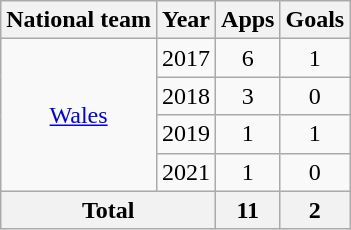<table class="wikitable" style="text-align: center;">
<tr>
<th>National team</th>
<th>Year</th>
<th>Apps</th>
<th>Goals</th>
</tr>
<tr>
<td rowspan="4"><a href='#'>Wales</a></td>
<td>2017</td>
<td>6</td>
<td>1</td>
</tr>
<tr>
<td>2018</td>
<td>3</td>
<td>0</td>
</tr>
<tr>
<td>2019</td>
<td>1</td>
<td>1</td>
</tr>
<tr>
<td>2021</td>
<td>1</td>
<td>0</td>
</tr>
<tr>
<th colspan="2">Total</th>
<th>11</th>
<th>2</th>
</tr>
</table>
